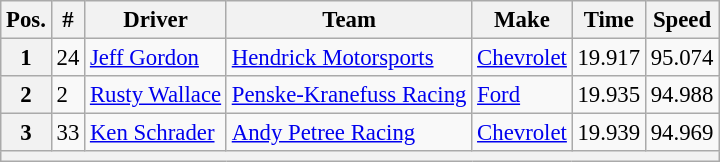<table class="wikitable" style="font-size:95%">
<tr>
<th>Pos.</th>
<th>#</th>
<th>Driver</th>
<th>Team</th>
<th>Make</th>
<th>Time</th>
<th>Speed</th>
</tr>
<tr>
<th>1</th>
<td>24</td>
<td><a href='#'>Jeff Gordon</a></td>
<td><a href='#'>Hendrick Motorsports</a></td>
<td><a href='#'>Chevrolet</a></td>
<td>19.917</td>
<td>95.074</td>
</tr>
<tr>
<th>2</th>
<td>2</td>
<td><a href='#'>Rusty Wallace</a></td>
<td><a href='#'>Penske-Kranefuss Racing</a></td>
<td><a href='#'>Ford</a></td>
<td>19.935</td>
<td>94.988</td>
</tr>
<tr>
<th>3</th>
<td>33</td>
<td><a href='#'>Ken Schrader</a></td>
<td><a href='#'>Andy Petree Racing</a></td>
<td><a href='#'>Chevrolet</a></td>
<td>19.939</td>
<td>94.969</td>
</tr>
<tr>
<th colspan="7"></th>
</tr>
</table>
